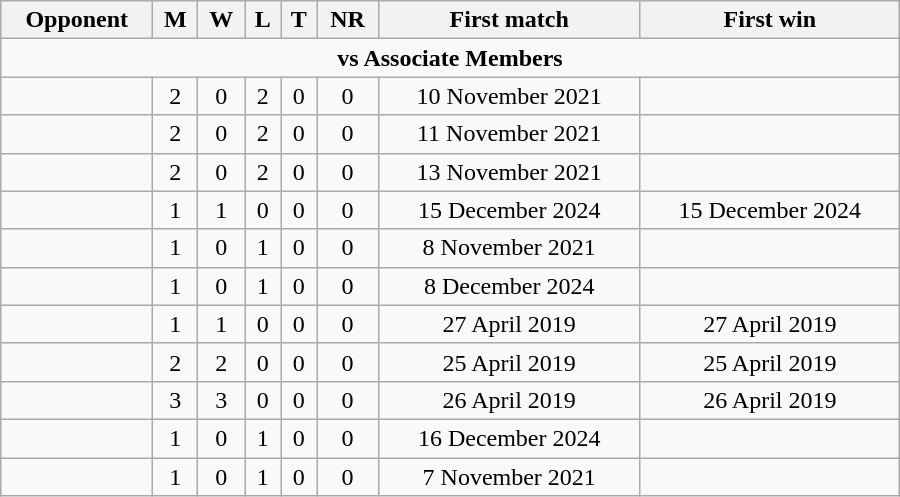<table class="wikitable" style="text-align: center; width: 600px;">
<tr>
<th>Opponent</th>
<th>M</th>
<th>W</th>
<th>L</th>
<th>T</th>
<th>NR</th>
<th>First match</th>
<th>First win</th>
</tr>
<tr>
<td colspan="8" style="text-align:center;"><strong>vs Associate Members</strong></td>
</tr>
<tr>
<td align=left></td>
<td>2</td>
<td>0</td>
<td>2</td>
<td>0</td>
<td>0</td>
<td>10 November 2021</td>
<td></td>
</tr>
<tr>
<td align=left></td>
<td>2</td>
<td>0</td>
<td>2</td>
<td>0</td>
<td>0</td>
<td>11 November 2021</td>
<td></td>
</tr>
<tr>
<td align=left></td>
<td>2</td>
<td>0</td>
<td>2</td>
<td>0</td>
<td>0</td>
<td>13 November 2021</td>
<td></td>
</tr>
<tr>
<td align=left></td>
<td>1</td>
<td>1</td>
<td>0</td>
<td>0</td>
<td>0</td>
<td>15 December 2024</td>
<td>15 December 2024</td>
</tr>
<tr>
<td align=left></td>
<td>1</td>
<td>0</td>
<td>1</td>
<td>0</td>
<td>0</td>
<td>8 November 2021</td>
<td></td>
</tr>
<tr>
<td align=left></td>
<td>1</td>
<td>0</td>
<td>1</td>
<td>0</td>
<td>0</td>
<td>8 December 2024</td>
<td></td>
</tr>
<tr>
<td align=left></td>
<td>1</td>
<td>1</td>
<td>0</td>
<td>0</td>
<td>0</td>
<td>27 April 2019</td>
<td>27 April 2019</td>
</tr>
<tr>
<td align=left></td>
<td>2</td>
<td>2</td>
<td>0</td>
<td>0</td>
<td>0</td>
<td>25 April 2019</td>
<td>25 April 2019</td>
</tr>
<tr>
<td align=left></td>
<td>3</td>
<td>3</td>
<td>0</td>
<td>0</td>
<td>0</td>
<td>26 April 2019</td>
<td>26 April 2019</td>
</tr>
<tr>
<td align=left></td>
<td>1</td>
<td>0</td>
<td>1</td>
<td>0</td>
<td>0</td>
<td>16 December 2024</td>
<td></td>
</tr>
<tr>
<td align=left></td>
<td>1</td>
<td>0</td>
<td>1</td>
<td>0</td>
<td>0</td>
<td>7 November 2021</td>
<td></td>
</tr>
</table>
